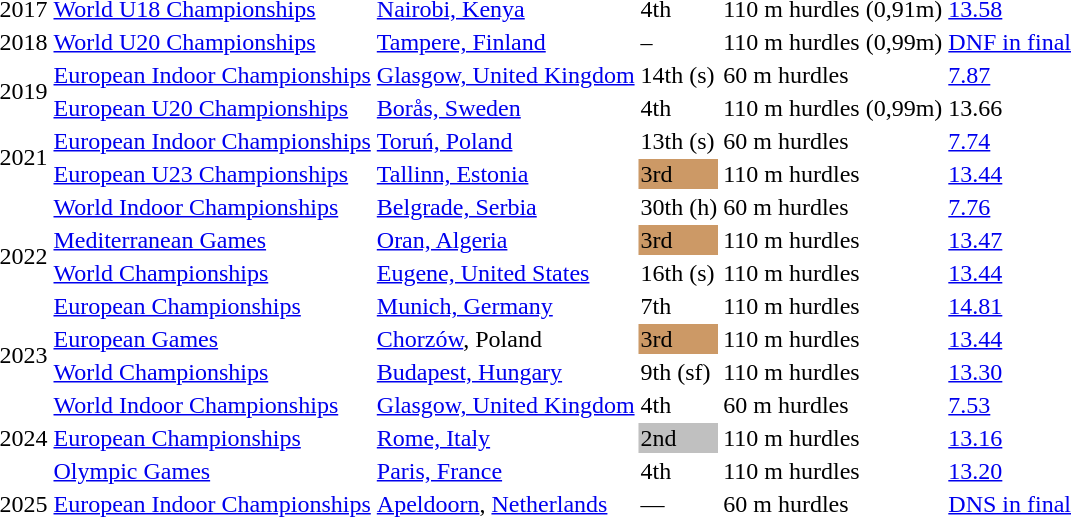<table>
<tr>
<td>2017</td>
<td><a href='#'>World U18 Championships</a></td>
<td><a href='#'>Nairobi, Kenya</a></td>
<td>4th</td>
<td>110 m hurdles (0,91m)</td>
<td><a href='#'>13.58</a></td>
</tr>
<tr>
<td>2018</td>
<td><a href='#'>World U20 Championships</a></td>
<td><a href='#'>Tampere, Finland</a></td>
<td>–</td>
<td>110 m hurdles (0,99m)</td>
<td><a href='#'>DNF in final</a></td>
</tr>
<tr>
<td rowspan=2>2019</td>
<td><a href='#'>European Indoor Championships</a></td>
<td><a href='#'>Glasgow, United Kingdom</a></td>
<td>14th (s)</td>
<td>60 m hurdles</td>
<td><a href='#'>7.87</a></td>
</tr>
<tr>
<td><a href='#'>European U20 Championships</a></td>
<td><a href='#'>Borås, Sweden</a></td>
<td>4th</td>
<td>110 m hurdles (0,99m)</td>
<td>13.66</td>
</tr>
<tr>
<td rowspan=2>2021</td>
<td><a href='#'>European Indoor Championships</a></td>
<td><a href='#'>Toruń, Poland</a></td>
<td>13th (s)</td>
<td>60 m hurdles</td>
<td><a href='#'>7.74</a></td>
</tr>
<tr>
<td><a href='#'>European U23 Championships</a></td>
<td><a href='#'>Tallinn, Estonia</a></td>
<td bgcolor="cc9966">3rd</td>
<td>110 m hurdles</td>
<td><a href='#'>13.44</a></td>
</tr>
<tr>
<td rowspan=4>2022</td>
<td><a href='#'>World Indoor Championships</a></td>
<td><a href='#'>Belgrade, Serbia</a></td>
<td>30th (h)</td>
<td>60 m hurdles</td>
<td><a href='#'>7.76</a></td>
</tr>
<tr>
<td><a href='#'>Mediterranean Games</a></td>
<td><a href='#'>Oran, Algeria</a></td>
<td bgcolor="cc9966">3rd</td>
<td>110 m hurdles</td>
<td><a href='#'>13.47</a></td>
</tr>
<tr>
<td><a href='#'>World Championships</a></td>
<td><a href='#'>Eugene, United States</a></td>
<td>16th (s)</td>
<td>110 m hurdles</td>
<td><a href='#'>13.44</a></td>
</tr>
<tr>
<td><a href='#'>European Championships</a></td>
<td><a href='#'>Munich, Germany</a></td>
<td>7th</td>
<td>110 m hurdles</td>
<td><a href='#'>14.81</a></td>
</tr>
<tr>
<td rowspan=2>2023</td>
<td><a href='#'>European Games</a></td>
<td><a href='#'>Chorzów</a>, Poland</td>
<td bgcolor="cc9966">3rd</td>
<td>110 m hurdles</td>
<td><a href='#'>13.44</a></td>
</tr>
<tr>
<td><a href='#'>World Championships</a></td>
<td><a href='#'>Budapest, Hungary</a></td>
<td>9th (sf)</td>
<td>110 m hurdles</td>
<td><a href='#'>13.30</a></td>
</tr>
<tr>
<td rowspan=3>2024</td>
<td><a href='#'>World Indoor Championships</a></td>
<td><a href='#'>Glasgow, United Kingdom</a></td>
<td>4th</td>
<td>60 m hurdles</td>
<td><a href='#'>7.53</a></td>
</tr>
<tr>
<td><a href='#'>European Championships</a></td>
<td><a href='#'>Rome, Italy</a></td>
<td bgcolor=silver>2nd</td>
<td>110 m hurdles</td>
<td><a href='#'>13.16</a></td>
</tr>
<tr>
<td><a href='#'>Olympic Games</a></td>
<td><a href='#'>Paris, France</a></td>
<td>4th</td>
<td>110 m hurdles</td>
<td><a href='#'>13.20</a></td>
</tr>
<tr>
<td>2025</td>
<td><a href='#'>European Indoor Championships</a></td>
<td><a href='#'>Apeldoorn</a>, <a href='#'>Netherlands</a></td>
<td>—</td>
<td>60 m hurdles </td>
<td><a href='#'>DNS in final</a></td>
</tr>
</table>
